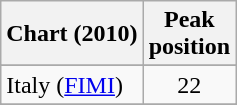<table class="wikitable sortable">
<tr>
<th>Chart (2010)</th>
<th>Peak<br>position</th>
</tr>
<tr>
</tr>
<tr>
</tr>
<tr>
</tr>
<tr>
</tr>
<tr>
</tr>
<tr>
<td>Italy (<a href='#'>FIMI</a>)</td>
<td align="center">22</td>
</tr>
<tr>
</tr>
<tr>
</tr>
<tr>
</tr>
<tr>
</tr>
<tr>
</tr>
</table>
